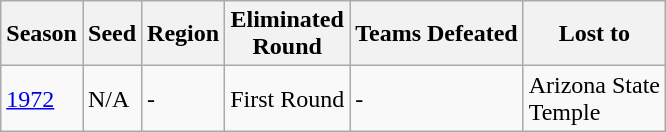<table class="wikitable">
<tr>
<th>Season</th>
<th>Seed</th>
<th>Region</th>
<th>Eliminated<br>Round</th>
<th>Teams Defeated</th>
<th>Lost to</th>
</tr>
<tr>
<td><a href='#'>1972</a></td>
<td>N/A</td>
<td>-</td>
<td>First Round</td>
<td>-</td>
<td>Arizona State<br>Temple</td>
</tr>
</table>
